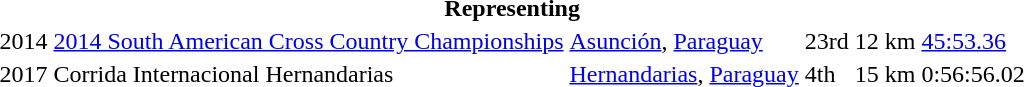<table>
<tr>
<th colspan="6">Representing </th>
</tr>
<tr>
<td>2014</td>
<td><a href='#'>2014 South American Cross Country Championships</a></td>
<td><a href='#'>Asunción</a>, <a href='#'>Paraguay</a></td>
<td>23rd</td>
<td>12 km</td>
<td><a href='#'>45:53.36</a></td>
</tr>
<tr>
<td rowspan=3>2017</td>
<td rowspan=3>Corrida Internacional Hernandarias</td>
<td rowspan=3><a href='#'>Hernandarias</a>, <a href='#'>Paraguay</a></td>
<td>4th</td>
<td>15 km</td>
<td>0:56:56.02</td>
</tr>
</table>
